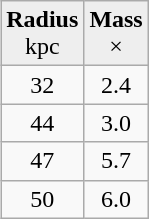<table class="wikitable" style="float: right; text-align: center; margin-left: 0.5em;">
<tr style="background-color: #eeeeee;">
<td><strong>Radius</strong><br>kpc</td>
<td><strong>Mass</strong><br>×</td>
</tr>
<tr>
<td>32</td>
<td>2.4</td>
</tr>
<tr>
<td>44</td>
<td>3.0</td>
</tr>
<tr>
<td>47</td>
<td>5.7</td>
</tr>
<tr>
<td>50</td>
<td>6.0</td>
</tr>
</table>
